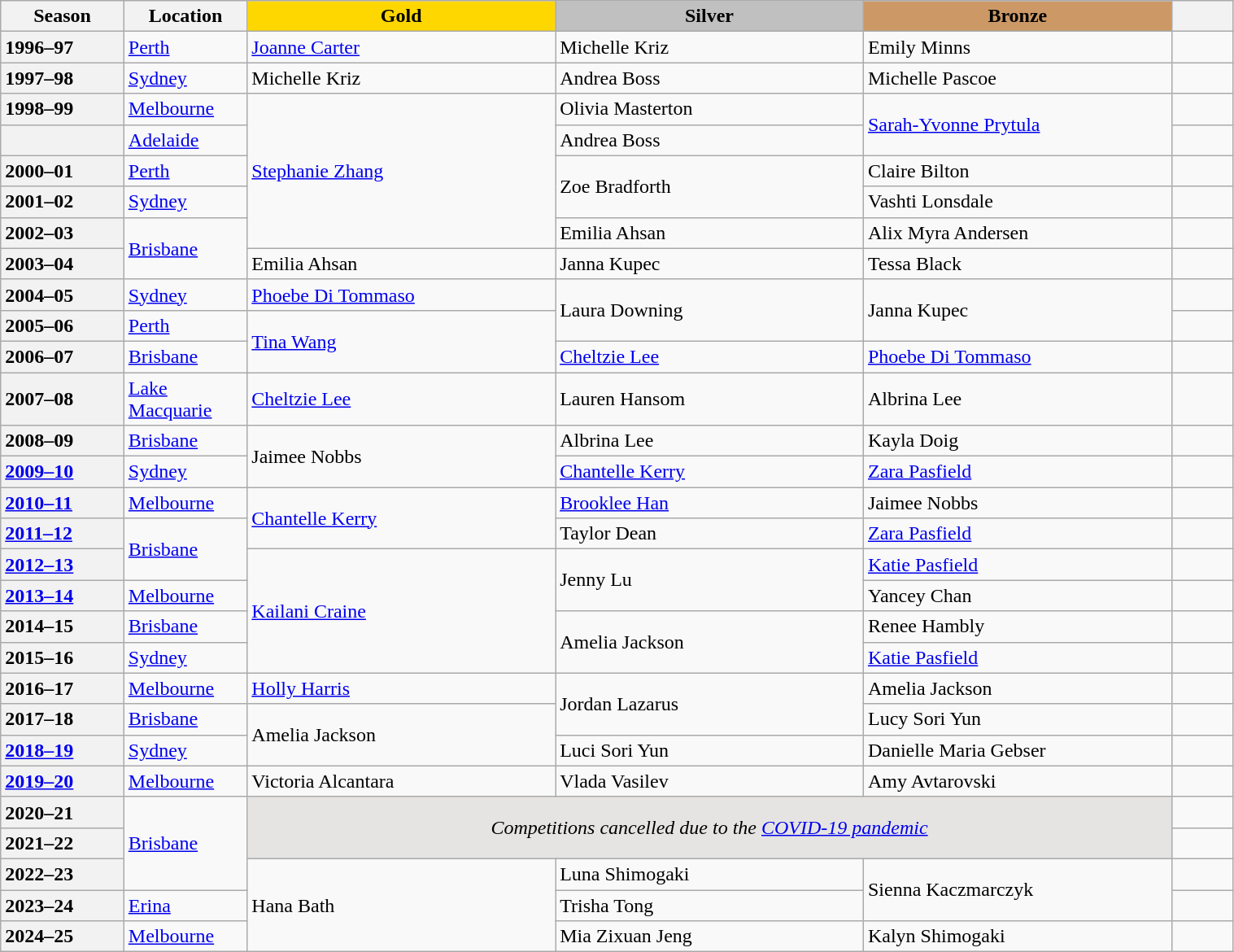<table class="wikitable unsortable" style="text-align:left; width:80%">
<tr>
<th scope="col" style="text-align:center; width:10%">Season</th>
<th scope="col" style="text-align:center; width:10%">Location</th>
<th scope="col" style="text-align:center; width:25%; background:gold">Gold</th>
<th scope="col" style="text-align:center; width:25%; background:silver">Silver</th>
<th scope="col" style="text-align:center; width:25%; background:#c96">Bronze</th>
<th scope="col" style="text-align:center; width:5%"></th>
</tr>
<tr>
<th scope="row" style="text-align:left">1996–97</th>
<td><a href='#'>Perth</a></td>
<td><a href='#'>Joanne Carter</a></td>
<td>Michelle Kriz</td>
<td>Emily Minns</td>
<td></td>
</tr>
<tr>
<th scope="row" style="text-align:left">1997–98</th>
<td><a href='#'>Sydney</a></td>
<td>Michelle Kriz</td>
<td>Andrea Boss</td>
<td>Michelle Pascoe</td>
<td></td>
</tr>
<tr>
<th scope="row" style="text-align:left">1998–99</th>
<td><a href='#'>Melbourne</a></td>
<td rowspan="5"><a href='#'>Stephanie Zhang</a></td>
<td>Olivia Masterton</td>
<td rowspan="2"><a href='#'>Sarah-Yvonne Prytula</a></td>
<td></td>
</tr>
<tr>
<th scope="row" style="text-align:left"></th>
<td><a href='#'>Adelaide</a></td>
<td>Andrea Boss</td>
<td></td>
</tr>
<tr>
<th scope="row" style="text-align:left">2000–01</th>
<td><a href='#'>Perth</a></td>
<td rowspan="2">Zoe Bradforth</td>
<td>Claire Bilton</td>
<td></td>
</tr>
<tr>
<th scope="row" style="text-align:left">2001–02</th>
<td><a href='#'>Sydney</a></td>
<td>Vashti Lonsdale</td>
<td></td>
</tr>
<tr>
<th scope="row" style="text-align:left">2002–03</th>
<td rowspan="2"><a href='#'>Brisbane</a></td>
<td>Emilia Ahsan</td>
<td>Alix Myra Andersen</td>
<td></td>
</tr>
<tr>
<th scope="row" style="text-align:left">2003–04</th>
<td>Emilia Ahsan</td>
<td>Janna Kupec</td>
<td>Tessa Black</td>
<td></td>
</tr>
<tr>
<th scope="row" style="text-align:left">2004–05</th>
<td><a href='#'>Sydney</a></td>
<td><a href='#'>Phoebe Di Tommaso</a></td>
<td rowspan="2">Laura Downing</td>
<td rowspan="2">Janna Kupec</td>
<td></td>
</tr>
<tr>
<th scope="row" style="text-align:left">2005–06</th>
<td><a href='#'>Perth</a></td>
<td rowspan="2"><a href='#'>Tina Wang</a></td>
<td></td>
</tr>
<tr>
<th scope="row" style="text-align:left">2006–07</th>
<td><a href='#'>Brisbane</a></td>
<td><a href='#'>Cheltzie Lee</a></td>
<td><a href='#'>Phoebe Di Tommaso</a></td>
<td></td>
</tr>
<tr>
<th scope="row" style="text-align:left">2007–08</th>
<td><a href='#'>Lake Macquarie</a></td>
<td><a href='#'>Cheltzie Lee</a></td>
<td>Lauren Hansom</td>
<td>Albrina Lee</td>
<td></td>
</tr>
<tr>
<th scope="row" style="text-align:left">2008–09</th>
<td><a href='#'>Brisbane</a></td>
<td rowspan="2">Jaimee Nobbs</td>
<td>Albrina Lee</td>
<td>Kayla Doig</td>
<td></td>
</tr>
<tr>
<th scope="row" style="text-align:left"><a href='#'>2009–10</a></th>
<td><a href='#'>Sydney</a></td>
<td><a href='#'>Chantelle Kerry</a></td>
<td><a href='#'>Zara Pasfield</a></td>
<td></td>
</tr>
<tr>
<th scope="row" style="text-align:left"><a href='#'>2010–11</a></th>
<td><a href='#'>Melbourne</a></td>
<td rowspan="2"><a href='#'>Chantelle Kerry</a></td>
<td><a href='#'>Brooklee Han</a></td>
<td>Jaimee Nobbs</td>
<td></td>
</tr>
<tr>
<th scope="row" style="text-align:left"><a href='#'>2011–12</a></th>
<td rowspan="2"><a href='#'>Brisbane</a></td>
<td>Taylor Dean</td>
<td><a href='#'>Zara Pasfield</a></td>
<td></td>
</tr>
<tr>
<th scope="row" style="text-align:left"><a href='#'>2012–13</a></th>
<td rowspan="4"><a href='#'>Kailani Craine</a></td>
<td rowspan="2">Jenny Lu</td>
<td><a href='#'>Katie Pasfield</a></td>
<td></td>
</tr>
<tr>
<th scope="row" style="text-align:left"><a href='#'>2013–14</a></th>
<td><a href='#'>Melbourne</a></td>
<td>Yancey Chan</td>
<td></td>
</tr>
<tr>
<th scope="row" style="text-align:left">2014–15</th>
<td><a href='#'>Brisbane</a></td>
<td rowspan="2">Amelia Jackson</td>
<td>Renee Hambly</td>
<td></td>
</tr>
<tr>
<th scope="row" style="text-align:left">2015–16</th>
<td><a href='#'>Sydney</a></td>
<td><a href='#'>Katie Pasfield</a></td>
<td></td>
</tr>
<tr>
<th scope="row" style="text-align:left">2016–17</th>
<td><a href='#'>Melbourne</a></td>
<td><a href='#'>Holly Harris</a></td>
<td rowspan="2">Jordan Lazarus</td>
<td>Amelia Jackson</td>
<td></td>
</tr>
<tr>
<th scope="row" style="text-align:left">2017–18</th>
<td><a href='#'>Brisbane</a></td>
<td rowspan="2">Amelia Jackson</td>
<td>Lucy Sori Yun</td>
<td></td>
</tr>
<tr>
<th scope="row" style="text-align:left"><a href='#'>2018–19</a></th>
<td><a href='#'>Sydney</a></td>
<td>Luci Sori Yun</td>
<td>Danielle Maria Gebser</td>
<td></td>
</tr>
<tr>
<th scope="row" style="text-align:left"><a href='#'>2019–20</a></th>
<td><a href='#'>Melbourne</a></td>
<td>Victoria Alcantara</td>
<td>Vlada Vasilev</td>
<td>Amy Avtarovski</td>
<td></td>
</tr>
<tr>
<th scope="row" style="text-align:left">2020–21</th>
<td rowspan="3"><a href='#'>Brisbane</a></td>
<td colspan="3" rowspan="2" align="center" bgcolor="e5e4e2"><em>Competitions cancelled due to the <a href='#'>COVID-19 pandemic</a></em></td>
<td></td>
</tr>
<tr>
<th scope="row" style="text-align:left">2021–22</th>
<td></td>
</tr>
<tr>
<th scope="row" style="text-align:left">2022–23</th>
<td rowspan="3">Hana Bath</td>
<td>Luna Shimogaki</td>
<td rowspan="2">Sienna Kaczmarczyk</td>
<td></td>
</tr>
<tr>
<th scope="row" style="text-align:left">2023–24</th>
<td><a href='#'>Erina</a></td>
<td>Trisha Tong</td>
<td></td>
</tr>
<tr>
<th scope="row" style="text-align:left">2024–25</th>
<td><a href='#'>Melbourne</a></td>
<td>Mia Zixuan Jeng</td>
<td>Kalyn Shimogaki</td>
<td></td>
</tr>
</table>
